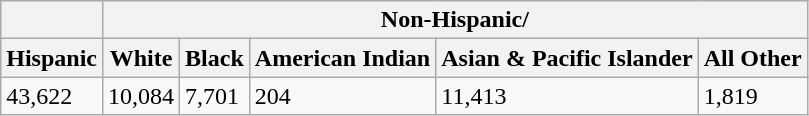<table class="wikitable">
<tr>
<th></th>
<th colspan="5">Non-Hispanic/</th>
</tr>
<tr>
<th>Hispanic</th>
<th>White</th>
<th>Black</th>
<th>American Indian</th>
<th>Asian & Pacific Islander</th>
<th>All Other</th>
</tr>
<tr>
<td>43,622</td>
<td>10,084</td>
<td>7,701</td>
<td>204</td>
<td>11,413</td>
<td>1,819</td>
</tr>
</table>
